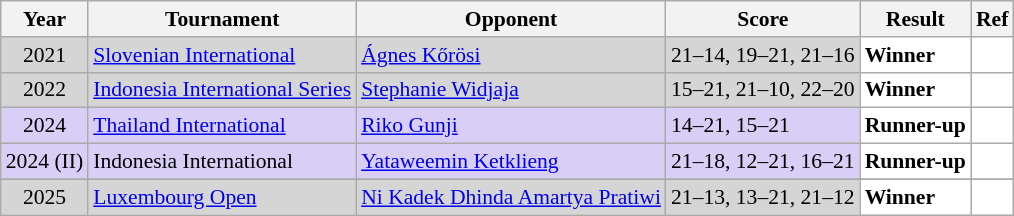<table class="sortable wikitable" style="font-size: 90%">
<tr>
<th>Year</th>
<th>Tournament</th>
<th>Opponent</th>
<th>Score</th>
<th>Result</th>
<th>Ref</th>
</tr>
<tr style="background:#D5D5D5">
<td align="center">2021</td>
<td align="left"><a href='#'>Slovenian International</a></td>
<td align="left"> <a href='#'>Ágnes Kőrösi</a></td>
<td align="left">21–14, 19–21, 21–16</td>
<td style="text-align:left; background:white"> <strong>Winner</strong></td>
<td style="text-align:center; background:white"></td>
</tr>
<tr style="background:#D5D5D5">
<td align="center">2022</td>
<td align="left"><a href='#'>Indonesia International Series</a></td>
<td align="left"> <a href='#'>Stephanie Widjaja</a></td>
<td align="left">15–21, 21–10, 22–20</td>
<td style="text-align:left; background:white"> <strong>Winner</strong></td>
<td style="text-align:center; background:white"></td>
</tr>
<tr style="background:#D8CEF6">
<td align="center">2024</td>
<td align="left"><a href='#'>Thailand International</a></td>
<td align="left"> <a href='#'>Riko Gunji</a></td>
<td align="left">14–21, 15–21</td>
<td style="text-align:left; background:white"> <strong>Runner-up</strong></td>
<td style="text-align:center; background:white"></td>
</tr>
<tr style="background:#D8CEF6">
<td align="center">2024 (II)</td>
<td align="left">Indonesia International</td>
<td align="left"> <a href='#'>Yataweemin Ketklieng</a></td>
<td align="left">21–18, 12–21, 16–21</td>
<td style="text-align:left; background:white"> <strong>Runner-up</strong></td>
<td style="text-align:center; background:white"></td>
</tr>
<tr>
</tr>
<tr style="background:#D5D5D5">
<td align="center">2025</td>
<td align="left"><a href='#'>Luxembourg Open</a></td>
<td align="left"> <a href='#'>Ni Kadek Dhinda Amartya Pratiwi</a></td>
<td align="left">21–13, 13–21, 21–12</td>
<td style="text-align:left; background:white"> <strong>Winner</strong></td>
<td style="text-align:center; background:white"></td>
</tr>
</table>
